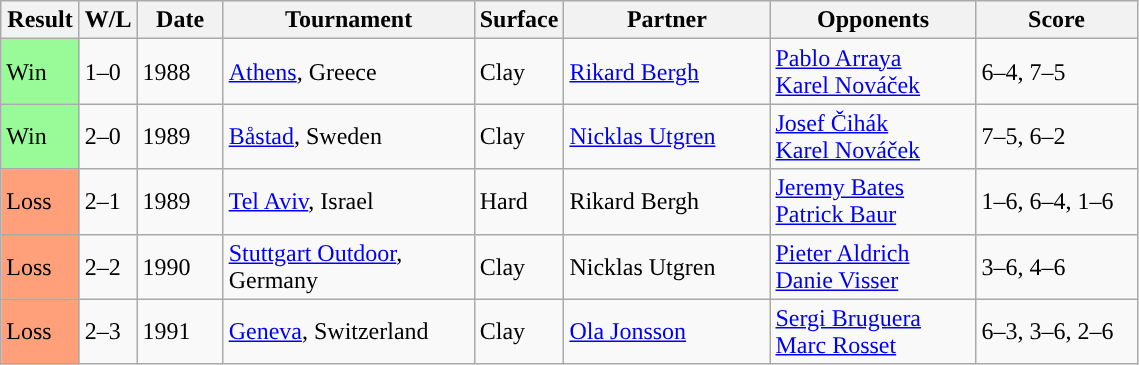<table class="sortable wikitable">
<tr>
<th style="width:45px">Result</th>
<th style="width:30px" class="unsortable">W/L</th>
<th style="width:50px">Date</th>
<th style="width:160px">Tournament</th>
<th style="width:50px">Surface</th>
<th style="width:130px">Partner</th>
<th style="width:130px">Opponents</th>
<th style="width:100px" class="unsortable">Score</th>
</tr>
<tr>
<td style="background:#98fb98;">Win</td>
<td>1–0</td>
<td>1988</td>
<td><a href='#'>Athens</a>, Greece</td>
<td>Clay</td>
<td> <a href='#'>Rikard Bergh</a></td>
<td> <a href='#'>Pablo Arraya</a> <br>  <a href='#'>Karel Nováček</a></td>
<td>6–4, 7–5</td>
</tr>
<tr>
<td style="background:#98fb98;">Win</td>
<td>2–0</td>
<td>1989</td>
<td><a href='#'>Båstad</a>, Sweden</td>
<td>Clay</td>
<td> <a href='#'>Nicklas Utgren</a></td>
<td> <a href='#'>Josef Čihák</a> <br>  <a href='#'>Karel Nováček</a></td>
<td>7–5, 6–2</td>
</tr>
<tr>
<td style="background:#ffa07a;">Loss</td>
<td>2–1</td>
<td>1989</td>
<td><a href='#'>Tel Aviv</a>, Israel</td>
<td>Hard</td>
<td> Rikard Bergh</td>
<td> <a href='#'>Jeremy Bates</a> <br>  <a href='#'>Patrick Baur</a></td>
<td>1–6, 6–4, 1–6</td>
</tr>
<tr style="background:#d4f10c5">
<td style="background:#ffa07a;">Loss</td>
<td>2–2</td>
<td>1990</td>
<td><a href='#'>Stuttgart Outdoor</a>, Germany</td>
<td>Clay</td>
<td> Nicklas Utgren</td>
<td> <a href='#'>Pieter Aldrich</a> <br>  <a href='#'>Danie Visser</a></td>
<td>3–6, 4–6</td>
</tr>
<tr>
<td style="background:#ffa07a;">Loss</td>
<td>2–3</td>
<td>1991</td>
<td><a href='#'>Geneva</a>, Switzerland</td>
<td>Clay</td>
<td> <a href='#'>Ola Jonsson</a></td>
<td> <a href='#'>Sergi Bruguera</a> <br>  <a href='#'>Marc Rosset</a></td>
<td>6–3, 3–6, 2–6</td>
</tr>
</table>
